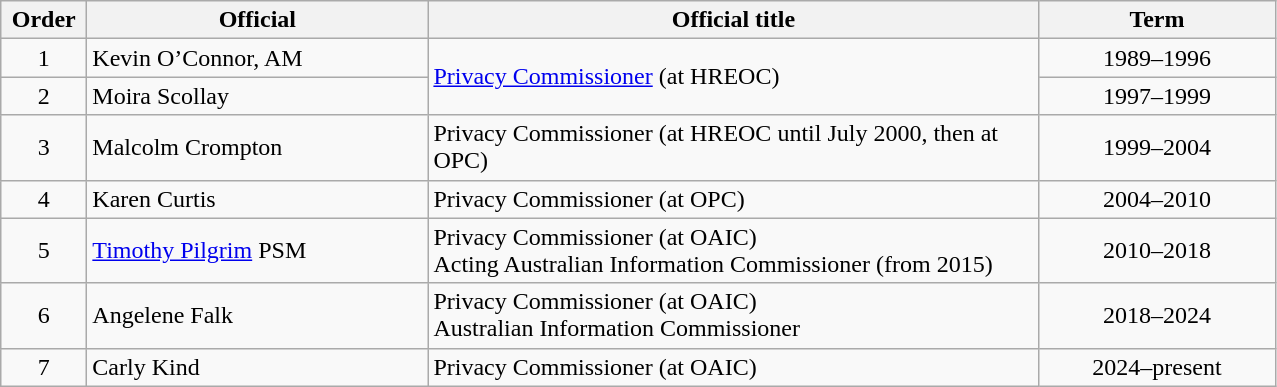<table class="wikitable">
<tr>
<th width=50>Order</th>
<th width=220>Official</th>
<th width=400>Official title</th>
<th width=150>Term</th>
</tr>
<tr>
<td align=center>1</td>
<td>Kevin O’Connor, AM</td>
<td rowspan=2><a href='#'>Privacy Commissioner</a> (at HREOC)</td>
<td align=center>1989–1996</td>
</tr>
<tr>
<td align=center>2</td>
<td>Moira Scollay</td>
<td align=center>1997–1999</td>
</tr>
<tr>
<td align=center>3</td>
<td>Malcolm Crompton</td>
<td rowspan=1>Privacy Commissioner (at HREOC until July 2000, then at OPC)</td>
<td align=center>1999–2004</td>
</tr>
<tr>
<td align=center>4</td>
<td>Karen Curtis</td>
<td rowspan=1>Privacy Commissioner (at OPC)</td>
<td align=center>2004–2010</td>
</tr>
<tr>
<td align=center>5</td>
<td><a href='#'>Timothy Pilgrim</a> PSM</td>
<td rowspan=1>Privacy Commissioner (at OAIC)<br>Acting Australian Information Commissioner (from 2015)</td>
<td align=center>2010–2018</td>
</tr>
<tr>
<td align=center>6</td>
<td>Angelene Falk</td>
<td rowspan=1>Privacy Commissioner (at OAIC)<br>Australian Information Commissioner</td>
<td align=center>2018–2024</td>
</tr>
<tr>
<td align=center>7</td>
<td>Carly Kind</td>
<td rowspan=1>Privacy Commissioner (at OAIC)</td>
<td align=center>2024–present</td>
</tr>
</table>
